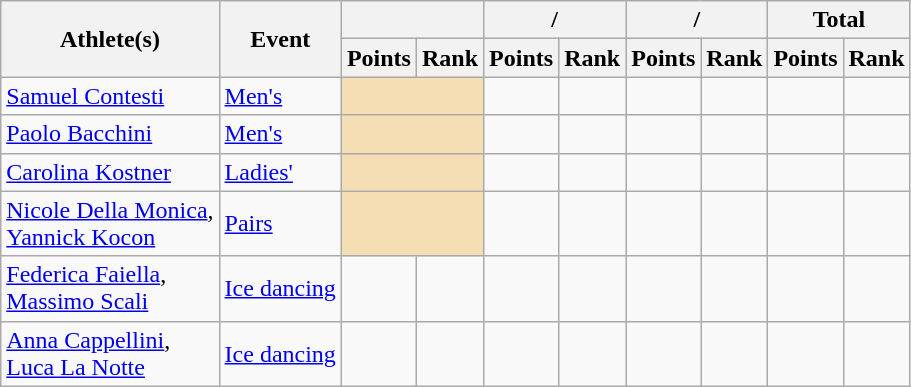<table class="wikitable">
<tr>
<th rowspan="2">Athlete(s)</th>
<th rowspan="2">Event</th>
<th colspan="2"></th>
<th colspan="2">/</th>
<th colspan="2">/</th>
<th colspan="2">Total</th>
</tr>
<tr>
<th>Points</th>
<th>Rank</th>
<th>Points</th>
<th>Rank</th>
<th>Points</th>
<th>Rank</th>
<th>Points</th>
<th>Rank</th>
</tr>
<tr>
<td><a href='#'>Samuel Contesti</a></td>
<td><a href='#'>Men's</a></td>
<td colspan= 2 bgcolor="wheat"></td>
<td></td>
<td></td>
<td></td>
<td></td>
<td></td>
<td></td>
</tr>
<tr>
<td><a href='#'>Paolo Bacchini</a></td>
<td><a href='#'>Men's</a></td>
<td colspan= 2 bgcolor="wheat"></td>
<td></td>
<td></td>
<td></td>
<td></td>
<td></td>
<td></td>
</tr>
<tr>
<td><a href='#'>Carolina Kostner</a></td>
<td><a href='#'>Ladies'</a></td>
<td colspan= 2 bgcolor="wheat"></td>
<td></td>
<td></td>
<td></td>
<td></td>
<td></td>
<td></td>
</tr>
<tr>
<td><a href='#'>Nicole Della Monica</a>, <br><a href='#'>Yannick Kocon</a></td>
<td><a href='#'>Pairs</a></td>
<td colspan= 2 bgcolor="wheat"></td>
<td></td>
<td></td>
<td></td>
<td></td>
<td></td>
<td></td>
</tr>
<tr>
<td><a href='#'>Federica Faiella</a>, <br><a href='#'>Massimo Scali</a></td>
<td><a href='#'>Ice dancing</a></td>
<td></td>
<td></td>
<td></td>
<td></td>
<td></td>
<td></td>
<td></td>
<td></td>
</tr>
<tr>
<td><a href='#'>Anna Cappellini</a>, <br><a href='#'>Luca La Notte</a></td>
<td><a href='#'>Ice dancing</a></td>
<td></td>
<td></td>
<td></td>
<td></td>
<td></td>
<td></td>
<td></td>
<td></td>
</tr>
</table>
